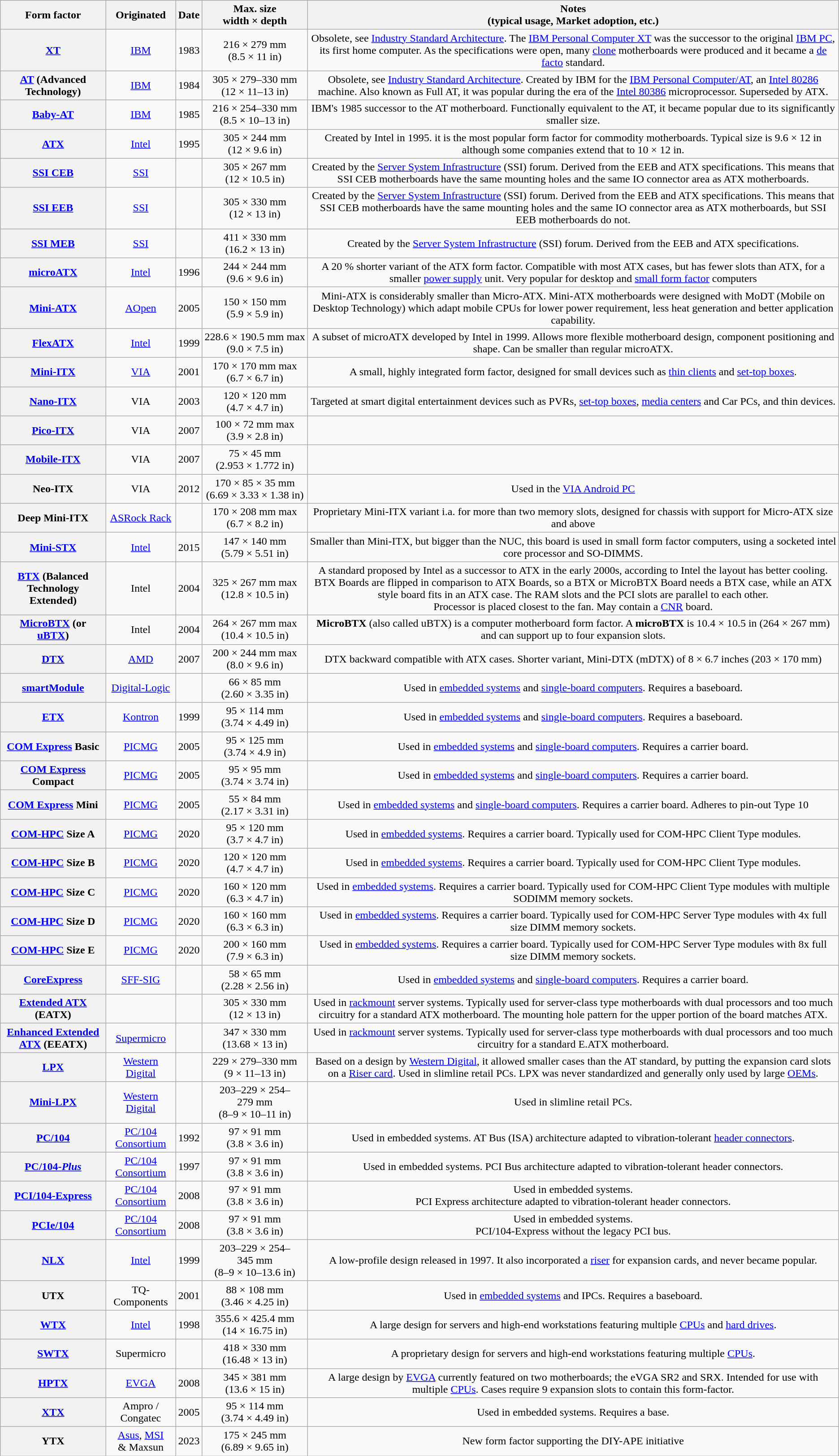<table class="wikitable sortable" style="text-align:center;">
<tr>
<th>Form factor</th>
<th>Originated</th>
<th>Date</th>
<th>Max. size<br>width × depth</th>
<th>Notes<br>(typical usage, Market adoption, etc.)</th>
</tr>
<tr>
<th><a href='#'>XT</a></th>
<td><a href='#'>IBM</a></td>
<td>1983</td>
<td>216 × 279 mm <br>(8.5 × 11 in)</td>
<td>Obsolete, see <a href='#'>Industry Standard Architecture</a>. The <a href='#'>IBM Personal Computer XT</a> was the successor to the original <a href='#'>IBM PC</a>, its first home computer.  As the specifications were open, many <a href='#'>clone</a> motherboards were produced and it became a <a href='#'>de facto</a> standard.</td>
</tr>
<tr>
<th><a href='#'>AT</a> (Advanced Technology)</th>
<td><a href='#'>IBM</a></td>
<td>1984</td>
<td>305 × 279–330 mm <br>(12 × 11–13 in)</td>
<td>Obsolete, see <a href='#'>Industry Standard Architecture</a>.  Created by IBM for the <a href='#'>IBM Personal Computer/AT</a>, an <a href='#'>Intel 80286</a> machine.  Also known as Full AT, it was popular during the era of the <a href='#'>Intel 80386</a> microprocessor.  Superseded by ATX.</td>
</tr>
<tr>
<th><a href='#'>Baby-AT</a></th>
<td><a href='#'>IBM</a></td>
<td>1985</td>
<td>216 × 254–330 mm <br>(8.5 × 10–13 in)</td>
<td>IBM's 1985 successor to the AT motherboard.  Functionally equivalent to the AT, it became popular due to its significantly smaller size.</td>
</tr>
<tr>
<th><a href='#'>ATX</a></th>
<td><a href='#'>Intel</a></td>
<td>1995</td>
<td>305 × 244 mm <br>(12 × 9.6 in)</td>
<td>Created by Intel in 1995.   it is the most popular form factor for commodity motherboards. Typical size is 9.6 × 12 in although some companies extend that to 10 × 12 in.</td>
</tr>
<tr>
<th><a href='#'>SSI CEB</a></th>
<td><a href='#'>SSI</a></td>
<td></td>
<td>305 × 267 mm <br>(12 × 10.5 in)</td>
<td>Created by the <a href='#'>Server System Infrastructure</a> (SSI) forum. Derived from the EEB and ATX specifications. This means that SSI CEB motherboards have the same mounting holes and the same IO connector area as ATX motherboards.</td>
</tr>
<tr>
<th><a href='#'>SSI EEB</a></th>
<td><a href='#'>SSI</a></td>
<td></td>
<td>305 × 330 mm <br>(12 × 13 in)</td>
<td>Created by the <a href='#'>Server System Infrastructure</a> (SSI) forum. Derived from the EEB and ATX specifications. This means that SSI CEB motherboards have the same mounting holes and the same IO connector area as ATX motherboards, but SSI EEB motherboards do not.</td>
</tr>
<tr>
<th><a href='#'>SSI MEB</a></th>
<td><a href='#'>SSI</a></td>
<td></td>
<td>411 × 330 mm <br>(16.2 × 13 in)</td>
<td>Created by the <a href='#'>Server System Infrastructure</a> (SSI) forum. Derived from the EEB and ATX specifications.</td>
</tr>
<tr>
<th><a href='#'>microATX</a></th>
<td><a href='#'>Intel</a></td>
<td>1996</td>
<td>244 × 244 mm <br>(9.6 × 9.6 in)</td>
<td>A 20 % shorter variant of the ATX form factor.  Compatible with most ATX cases, but has fewer slots than ATX, for a smaller <a href='#'>power supply</a> unit. Very popular for desktop and <a href='#'>small form factor</a> computers </td>
</tr>
<tr>
<th><a href='#'>Mini-ATX</a></th>
<td><a href='#'>AOpen</a></td>
<td>2005</td>
<td>150 × 150 mm <br>(5.9 × 5.9 in)</td>
<td>Mini-ATX is considerably smaller than Micro-ATX. Mini-ATX motherboards were designed with MoDT (Mobile on Desktop Technology) which adapt mobile CPUs for lower power requirement, less heat generation and better application capability.</td>
</tr>
<tr>
<th><a href='#'>FlexATX</a></th>
<td><a href='#'>Intel</a></td>
<td>1999</td>
<td>228.6 × 190.5 mm max <br>(9.0 × 7.5 in)</td>
<td>A subset of microATX developed by Intel in 1999.  Allows more flexible motherboard design, component positioning and shape.  Can be smaller than regular microATX.</td>
</tr>
<tr>
<th><a href='#'>Mini-ITX</a></th>
<td><a href='#'>VIA</a></td>
<td>2001</td>
<td>170 × 170 mm max <br>(6.7 × 6.7 in)</td>
<td>A small, highly integrated form factor, designed for small devices such as <a href='#'>thin clients</a> and <a href='#'>set-top boxes</a>.</td>
</tr>
<tr>
<th><a href='#'>Nano-ITX</a></th>
<td>VIA</td>
<td>2003</td>
<td>120 × 120 mm <br>(4.7 × 4.7 in)</td>
<td>Targeted at smart digital entertainment devices such as PVRs, <a href='#'>set-top boxes</a>, <a href='#'>media centers</a> and Car PCs, and thin devices.</td>
</tr>
<tr>
<th><a href='#'>Pico-ITX</a></th>
<td>VIA</td>
<td>2007</td>
<td>100 × 72 mm max <br>(3.9 × 2.8 in)</td>
<td></td>
</tr>
<tr>
<th><a href='#'>Mobile-ITX</a></th>
<td>VIA</td>
<td>2007</td>
<td>75 × 45 mm <br>(2.953 × 1.772 in)</td>
<td></td>
</tr>
<tr>
<th>Neo-ITX</th>
<td>VIA</td>
<td>2012</td>
<td>170 × 85 × 35 mm <br>(6.69 × 3.33 × 1.38 in)</td>
<td>Used in the <a href='#'>VIA Android PC</a></td>
</tr>
<tr>
<th>Deep Mini-ITX</th>
<td><a href='#'>ASRock Rack</a></td>
<td></td>
<td>170 × 208 mm max <br>(6.7 × 8.2 in)</td>
<td>Proprietary Mini-ITX variant i.a. for more than two memory slots, designed for chassis with support for Micro-ATX size and above</td>
</tr>
<tr>
<th><a href='#'>Mini-STX</a></th>
<td><a href='#'>Intel</a></td>
<td>2015</td>
<td>147 × 140 mm <br>(5.79 × 5.51 in)</td>
<td>Smaller than Mini-ITX, but bigger than the NUC, this board is used in small form factor computers, using a socketed intel core processor and SO-DIMMS.</td>
</tr>
<tr>
<th><a href='#'>BTX</a> (Balanced Technology Extended)</th>
<td>Intel</td>
<td>2004</td>
<td>325 × 267 mm max <br>(12.8 × 10.5 in)</td>
<td>A standard proposed by Intel as a successor to ATX in the early 2000s, according to Intel the layout has better cooling. BTX Boards are flipped in comparison to ATX Boards, so a BTX or MicroBTX Board needs a BTX case, while an ATX style board fits in an ATX case. The RAM slots and the PCI slots are parallel to each other.<br>Processor is placed closest to the fan. May contain a <a href='#'>CNR</a> board.</td>
</tr>
<tr>
<th><a href='#'>MicroBTX</a> (or <a href='#'>uBTX</a>)</th>
<td>Intel</td>
<td>2004</td>
<td>264 × 267 mm max <br>(10.4 × 10.5 in)</td>
<td><strong>MicroBTX</strong> (also called uBTX) is a computer motherboard form factor. A <strong>microBTX</strong> is 10.4 × 10.5 in (264 × 267 mm) and can support up to four expansion slots.</td>
</tr>
<tr>
<th><a href='#'>DTX</a></th>
<td><a href='#'>AMD</a></td>
<td>2007</td>
<td>200 × 244 mm max <br>(8.0 × 9.6 in)</td>
<td>DTX backward compatible with ATX cases. Shorter variant, Mini-DTX (mDTX) of 8 × 6.7 inches (203 × 170 mm)</td>
</tr>
<tr>
<th><a href='#'>smartModule</a></th>
<td><a href='#'>Digital-Logic</a></td>
<td></td>
<td>66 × 85 mm <br>(2.60 × 3.35 in)</td>
<td>Used in <a href='#'>embedded systems</a> and <a href='#'>single-board computers</a>. Requires a baseboard.</td>
</tr>
<tr>
<th><a href='#'>ETX</a></th>
<td><a href='#'>Kontron</a></td>
<td>1999</td>
<td>95 × 114 mm <br>(3.74 × 4.49 in)</td>
<td>Used in <a href='#'>embedded systems</a> and <a href='#'>single-board computers</a>. Requires a baseboard.</td>
</tr>
<tr>
<th><a href='#'>COM Express</a> Basic</th>
<td><a href='#'>PICMG</a></td>
<td>2005</td>
<td>95 × 125 mm <br>(3.74 × 4.9 in)</td>
<td>Used in <a href='#'>embedded systems</a> and <a href='#'>single-board computers</a>. Requires a carrier board.</td>
</tr>
<tr>
<th><a href='#'>COM Express</a> Compact</th>
<td><a href='#'>PICMG</a></td>
<td>2005</td>
<td>95 × 95 mm <br>(3.74 × 3.74 in)</td>
<td>Used in <a href='#'>embedded systems</a> and <a href='#'>single-board computers</a>. Requires a carrier board.</td>
</tr>
<tr>
<th><a href='#'>COM Express</a> Mini</th>
<td><a href='#'>PICMG</a></td>
<td>2005</td>
<td>55 × 84 mm <br>(2.17 × 3.31 in)</td>
<td>Used in <a href='#'>embedded systems</a> and <a href='#'>single-board computers</a>. Requires a carrier board. Adheres to pin-out Type 10</td>
</tr>
<tr>
<th><a href='#'>COM-HPC</a> Size A</th>
<td><a href='#'>PICMG</a></td>
<td>2020</td>
<td>95 × 120 mm <br>(3.7 × 4.7 in)</td>
<td>Used in <a href='#'>embedded systems</a>. Requires a carrier board. Typically used for COM-HPC Client Type modules.</td>
</tr>
<tr>
<th><a href='#'>COM-HPC</a> Size B</th>
<td><a href='#'>PICMG</a></td>
<td>2020</td>
<td>120 × 120 mm <br>(4.7 × 4.7 in)</td>
<td>Used in <a href='#'>embedded systems</a>. Requires a carrier board. Typically used for COM-HPC Client Type modules.</td>
</tr>
<tr>
<th><a href='#'>COM-HPC</a> Size C</th>
<td><a href='#'>PICMG</a></td>
<td>2020</td>
<td>160 × 120 mm <br>(6.3 × 4.7 in)</td>
<td>Used in <a href='#'>embedded systems</a>. Requires a carrier board. Typically used for COM-HPC Client Type modules with multiple SODIMM memory sockets.</td>
</tr>
<tr>
<th><a href='#'>COM-HPC</a> Size D</th>
<td><a href='#'>PICMG</a></td>
<td>2020</td>
<td>160 × 160 mm <br>(6.3 × 6.3 in)</td>
<td>Used in <a href='#'>embedded systems</a>. Requires a carrier board. Typically used for COM-HPC Server Type modules with 4x full size DIMM memory sockets.</td>
</tr>
<tr>
<th><a href='#'>COM-HPC</a> Size E</th>
<td><a href='#'>PICMG</a></td>
<td>2020</td>
<td>200 × 160 mm <br>(7.9 × 6.3 in)</td>
<td>Used in <a href='#'>embedded systems</a>. Requires a carrier board. Typically used for COM-HPC Server Type modules with 8x full size DIMM memory sockets.</td>
</tr>
<tr>
<th><a href='#'>CoreExpress</a></th>
<td><a href='#'>SFF-SIG</a></td>
<td></td>
<td>58 × 65 mm <br>(2.28 × 2.56 in)</td>
<td>Used in <a href='#'>embedded systems</a> and <a href='#'>single-board computers</a>. Requires a carrier board.</td>
</tr>
<tr>
<th><a href='#'>Extended ATX</a> (EATX)</th>
<td></td>
<td></td>
<td>305 × 330 mm <br>(12 × 13 in)</td>
<td>Used in <a href='#'>rackmount</a> server systems.  Typically used for server-class type motherboards with dual processors and too much circuitry for a standard ATX motherboard. The mounting hole pattern for the upper portion of the board matches ATX.</td>
</tr>
<tr>
<th><a href='#'>Enhanced Extended ATX</a> (EEATX)</th>
<td><a href='#'>Supermicro</a></td>
<td></td>
<td>347 × 330 mm <br>(13.68 × 13 in)</td>
<td>Used in <a href='#'>rackmount</a> server systems.  Typically used for server-class type motherboards with dual processors and too much circuitry for a standard E.ATX motherboard.</td>
</tr>
<tr>
<th><a href='#'>LPX</a></th>
<td><a href='#'>Western Digital</a></td>
<td></td>
<td>229 × 279–330 mm <br>(9 × 11–13 in)</td>
<td>Based on a design by <a href='#'>Western Digital</a>, it allowed smaller cases than the AT standard, by putting the expansion card slots on a <a href='#'>Riser card</a>. Used in slimline retail PCs.  LPX was never standardized and generally only used by large <a href='#'>OEMs</a>.</td>
</tr>
<tr>
<th><a href='#'>Mini-LPX</a></th>
<td><a href='#'>Western Digital</a></td>
<td></td>
<td>203–229 × 254–279 mm <br>(8–9 × 10–11 in)</td>
<td>Used in slimline retail PCs.</td>
</tr>
<tr>
<th><a href='#'>PC/104</a></th>
<td><a href='#'>PC/104 Consortium</a></td>
<td>1992</td>
<td>97 × 91 mm <br>(3.8 × 3.6 in)</td>
<td>Used in embedded systems. AT Bus (ISA) architecture adapted to vibration-tolerant <a href='#'>header connectors</a>.</td>
</tr>
<tr>
<th><a href='#'>PC/104-<em>Plus</em></a></th>
<td><a href='#'>PC/104 Consortium</a></td>
<td>1997</td>
<td>97 × 91 mm <br>(3.8 × 3.6 in)</td>
<td>Used in embedded systems. PCI Bus architecture adapted to vibration-tolerant header connectors.</td>
</tr>
<tr>
<th><a href='#'>PCI/104-Express</a></th>
<td><a href='#'>PC/104 Consortium</a></td>
<td>2008</td>
<td>97 × 91 mm <br>(3.8 × 3.6 in)</td>
<td>Used in embedded systems.<br>PCI Express architecture adapted to vibration-tolerant header connectors.</td>
</tr>
<tr>
<th><a href='#'>PCIe/104</a></th>
<td><a href='#'>PC/104 Consortium</a></td>
<td>2008</td>
<td>97 × 91 mm <br>(3.8 × 3.6 in)</td>
<td>Used in embedded systems.<br>PCI/104-Express without the legacy PCI bus.</td>
</tr>
<tr>
<th><a href='#'>NLX</a></th>
<td><a href='#'>Intel</a></td>
<td>1999</td>
<td>203–229 × 254–345 mm <br>(8–9 × 10–13.6 in)</td>
<td>A low-profile design released in 1997.  It also incorporated a <a href='#'>riser</a> for expansion cards, and never became popular.</td>
</tr>
<tr>
<th>UTX</th>
<td>TQ-Components</td>
<td>2001</td>
<td>88 × 108 mm <br>(3.46 × 4.25 in)</td>
<td>Used in <a href='#'>embedded systems</a> and IPCs. Requires a baseboard.</td>
</tr>
<tr>
<th><a href='#'>WTX</a></th>
<td><a href='#'>Intel</a></td>
<td>1998</td>
<td>355.6 × 425.4 mm <br>(14 × 16.75 in)</td>
<td>A large design for servers and high-end workstations featuring multiple <a href='#'>CPUs</a> and <a href='#'>hard drives</a>.</td>
</tr>
<tr>
<th><a href='#'>SWTX</a></th>
<td>Supermicro</td>
<td></td>
<td>418 × 330 mm <br>(16.48 × 13 in)</td>
<td>A proprietary design for servers and high-end workstations featuring multiple <a href='#'>CPUs</a>.</td>
</tr>
<tr>
<th><a href='#'>HPTX</a></th>
<td><a href='#'>EVGA</a></td>
<td>2008</td>
<td>345 × 381 mm <br>(13.6 × 15 in)</td>
<td>A large design by <a href='#'>EVGA</a> currently featured on two motherboards; the eVGA SR2 and SRX. Intended for use with multiple <a href='#'>CPUs</a>. Cases require 9 expansion slots to contain this form-factor.</td>
</tr>
<tr>
<th><a href='#'>XTX</a></th>
<td>Ampro / Congatec</td>
<td>2005</td>
<td>95 × 114 mm <br>(3.74 × 4.49 in)</td>
<td>Used in embedded systems. Requires a base.</td>
</tr>
<tr>
<th>YTX</th>
<td><a href='#'>Asus</a>, <a href='#'>MSI</a> <br>& Maxsun</td>
<td>2023</td>
<td>175 × 245 mm<br>(6.89 × 9.65 in)</td>
<td>New form factor supporting the DIY-APE initiative</td>
</tr>
</table>
